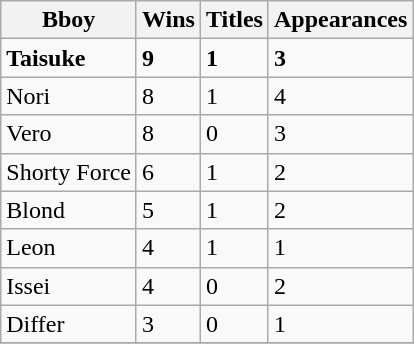<table class="wikitable">
<tr>
<th>Bboy</th>
<th>Wins</th>
<th>Titles</th>
<th>Appearances</th>
</tr>
<tr>
<td> <strong>Taisuke</strong></td>
<td><strong>9</strong></td>
<td><strong>1 </strong></td>
<td><strong>3</strong></td>
</tr>
<tr>
<td> Nori</td>
<td>8</td>
<td>1</td>
<td>4</td>
</tr>
<tr>
<td> Vero</td>
<td>8</td>
<td>0</td>
<td>3</td>
</tr>
<tr>
<td> Shorty Force</td>
<td>6</td>
<td>1</td>
<td>2</td>
</tr>
<tr>
<td> Blond</td>
<td>5</td>
<td>1</td>
<td>2</td>
</tr>
<tr>
<td> Leon</td>
<td>4</td>
<td>1</td>
<td>1</td>
</tr>
<tr>
<td> Issei</td>
<td>4</td>
<td>0</td>
<td>2</td>
</tr>
<tr>
<td> Differ</td>
<td>3</td>
<td>0</td>
<td>1</td>
</tr>
<tr>
</tr>
</table>
